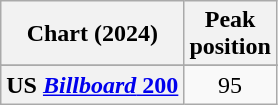<table class="wikitable sortable plainrowheaders" style="text-align:center">
<tr>
<th scope="col">Chart (2024)</th>
<th scope="col">Peak<br>position</th>
</tr>
<tr>
</tr>
<tr>
<th scope="row">US <a href='#'><em>Billboard</em> 200</a></th>
<td>95</td>
</tr>
</table>
